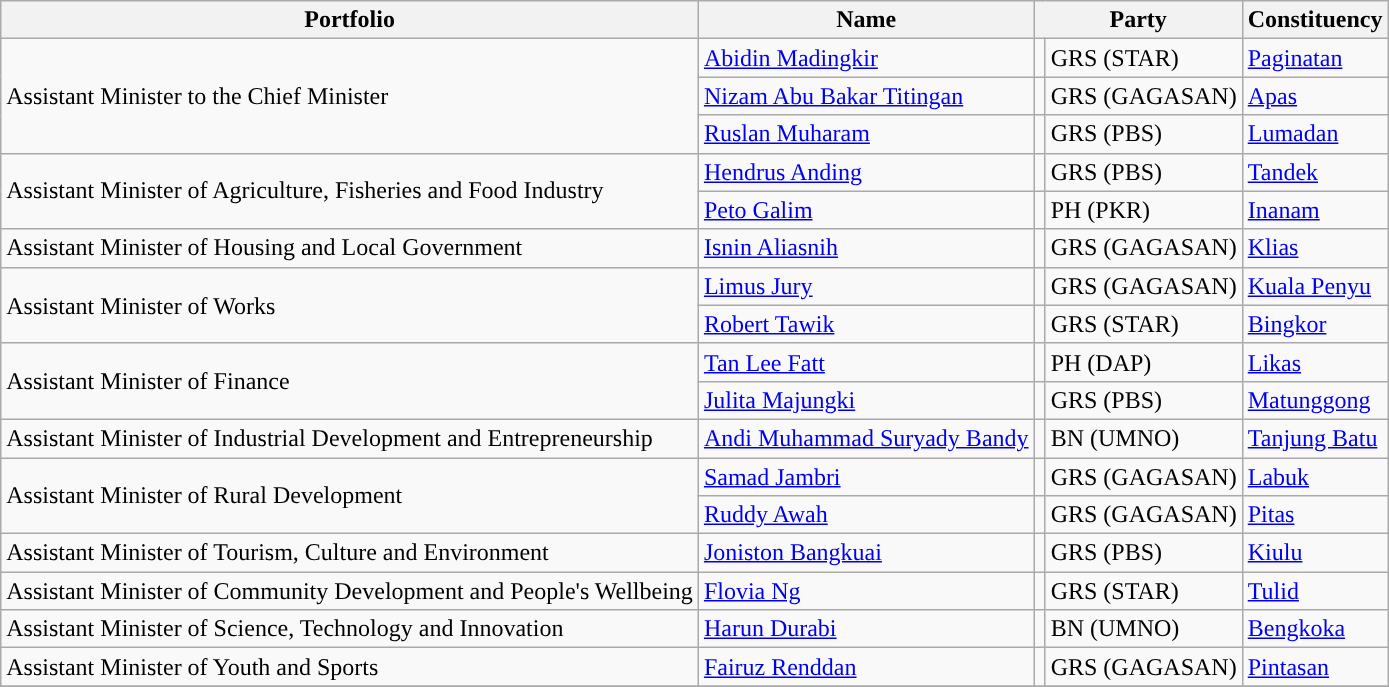<table class="wikitable sortable">
<tr>
<th>Portfolio</th>
<th>Name</th>
<th colspan="2">Party</th>
<th>Constituency</th>
</tr>
<tr>
<td rowspan="3">Assistant Minister to the Chief Minister</td>
<td><a href='#'>Abidin Madingkir</a></td>
<td style="background:"></td>
<td>GRS (STAR)</td>
<td><a href='#'>Paginatan</a></td>
</tr>
<tr>
<td><a href='#'>Nizam Abu Bakar Titingan</a></td>
<td style="background:"></td>
<td>GRS (GAGASAN)</td>
<td><a href='#'>Apas</a></td>
</tr>
<tr>
<td><a href='#'>Ruslan Muharam</a></td>
<td style="background:"></td>
<td>GRS (PBS)</td>
<td><a href='#'>Lumadan</a></td>
</tr>
<tr>
<td rowspan=2>Assistant Minister of Agriculture, Fisheries and Food Industry</td>
<td><a href='#'>Hendrus Anding</a></td>
<td style="background:"></td>
<td>GRS (PBS)</td>
<td><a href='#'>Tandek</a></td>
</tr>
<tr>
<td><a href='#'>Peto Galim</a></td>
<td style="background:"></td>
<td>PH (PKR)</td>
<td><a href='#'>Inanam</a></td>
</tr>
<tr>
<td>Assistant Minister of Housing and Local Government</td>
<td><a href='#'>Isnin Aliasnih</a></td>
<td style="background:"></td>
<td>GRS (GAGASAN)</td>
<td><a href='#'>Klias</a></td>
</tr>
<tr>
<td rowspan="2">Assistant Minister of Works</td>
<td><a href='#'>Limus Jury</a></td>
<td style="background:"></td>
<td>GRS (GAGASAN)</td>
<td><a href='#'>Kuala Penyu</a></td>
</tr>
<tr>
<td><a href='#'>Robert Tawik</a></td>
<td style="background:"></td>
<td>GRS (STAR)</td>
<td><a href='#'>Bingkor</a></td>
</tr>
<tr>
<td rowspan="2">Assistant Minister of Finance</td>
<td><a href='#'>Tan Lee Fatt</a></td>
<td style="background:"></td>
<td>PH (DAP)</td>
<td><a href='#'>Likas</a></td>
</tr>
<tr>
<td><a href='#'>Julita Majungki</a></td>
<td style="background:"></td>
<td>GRS (PBS)</td>
<td><a href='#'>Matunggong</a></td>
</tr>
<tr>
<td>Assistant Minister of Industrial Development and Entrepreneurship</td>
<td><a href='#'>Andi Muhammad Suryady Bandy</a></td>
<td style="background:"></td>
<td>BN (UMNO)</td>
<td><a href='#'>Tanjung Batu</a></td>
</tr>
<tr>
<td rowspan="2">Assistant Minister of Rural Development</td>
<td><a href='#'>Samad Jambri</a></td>
<td style="background:"></td>
<td>GRS (GAGASAN)</td>
<td><a href='#'>Labuk</a></td>
</tr>
<tr>
<td><a href='#'>Ruddy Awah</a></td>
<td style="background:"></td>
<td>GRS (GAGASAN)</td>
<td><a href='#'>Pitas</a></td>
</tr>
<tr>
<td>Assistant Minister of Tourism, Culture and Environment</td>
<td><a href='#'>Joniston Bangkuai</a></td>
<td style="background:"></td>
<td>GRS (PBS)</td>
<td><a href='#'>Kiulu</a></td>
</tr>
<tr>
<td>Assistant Minister of Community Development and People's Wellbeing</td>
<td><a href='#'>Flovia Ng</a></td>
<td style="background:"></td>
<td>GRS (STAR)</td>
<td><a href='#'>Tulid</a></td>
</tr>
<tr>
<td>Assistant Minister of Science, Technology and Innovation</td>
<td><a href='#'>Harun Durabi</a></td>
<td style="background:"></td>
<td>BN (UMNO)</td>
<td><a href='#'>Bengkoka</a></td>
</tr>
<tr>
<td>Assistant Minister of Youth and Sports</td>
<td><a href='#'>Fairuz Renddan</a></td>
<td style="background:"></td>
<td>GRS (GAGASAN)</td>
<td><a href='#'>Pintasan</a></td>
</tr>
<tr>
</tr>
</table>
